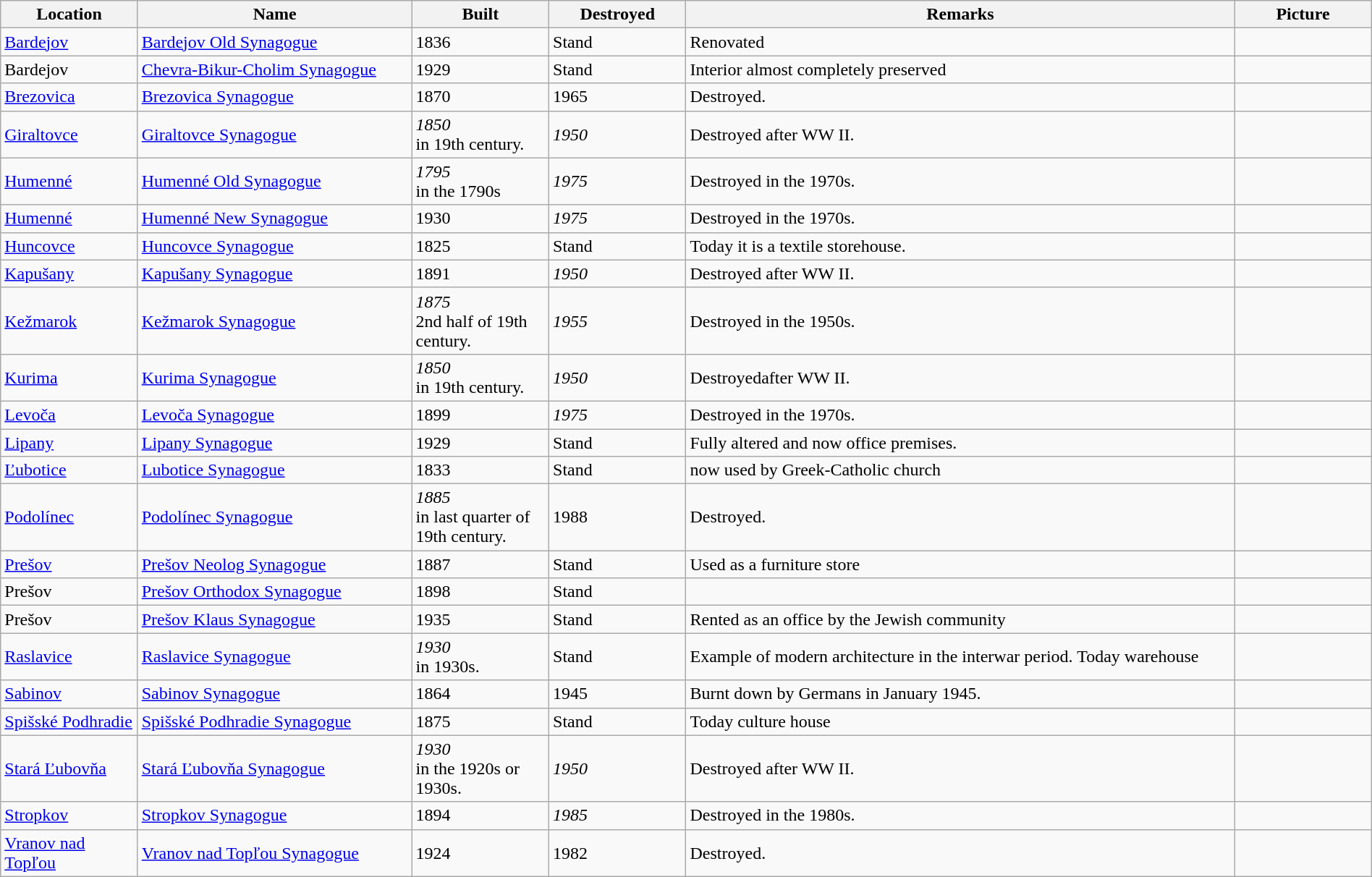<table class="wikitable sortable" width="100%">
<tr>
<th width="10%">Location</th>
<th width="20%">Name</th>
<th width="10%">Built</th>
<th width="10%">Destroyed</th>
<th width="40%" class="unsortable">Remarks</th>
<th width="10%" class="unsortable">Picture</th>
</tr>
<tr>
<td><a href='#'>Bardejov</a></td>
<td><a href='#'>Bardejov Old Synagogue</a></td>
<td>1836</td>
<td>Stand</td>
<td>Renovated</td>
<td></td>
</tr>
<tr>
<td>Bardejov</td>
<td><a href='#'>Chevra-Bikur-Cholim Synagogue</a></td>
<td>1929</td>
<td>Stand</td>
<td>Interior almost completely preserved</td>
<td></td>
</tr>
<tr>
<td><a href='#'>Brezovica</a></td>
<td><a href='#'>Brezovica Synagogue</a></td>
<td>1870</td>
<td>1965</td>
<td>Destroyed.</td>
<td></td>
</tr>
<tr>
<td><a href='#'>Giraltovce</a></td>
<td><a href='#'>Giraltovce Synagogue</a></td>
<td><em>1850</em><br>in 19th century.</td>
<td><em>1950</em></td>
<td>Destroyed after WW II.</td>
<td></td>
</tr>
<tr>
<td><a href='#'>Humenné</a></td>
<td><a href='#'>Humenné Old Synagogue</a></td>
<td><em>1795</em><br>in the 1790s</td>
<td><em>1975</em></td>
<td>Destroyed in the 1970s.</td>
<td></td>
</tr>
<tr>
<td><a href='#'>Humenné</a></td>
<td><a href='#'>Humenné New Synagogue</a></td>
<td>1930</td>
<td><em>1975</em></td>
<td>Destroyed in the 1970s.</td>
<td></td>
</tr>
<tr>
<td><a href='#'>Huncovce</a></td>
<td><a href='#'>Huncovce Synagogue</a></td>
<td>1825</td>
<td>Stand</td>
<td>Today it is a textile storehouse.</td>
<td></td>
</tr>
<tr>
<td><a href='#'>Kapušany</a></td>
<td><a href='#'>Kapušany Synagogue</a></td>
<td>1891</td>
<td><em>1950</em></td>
<td>Destroyed after WW II.</td>
<td></td>
</tr>
<tr>
<td><a href='#'>Kežmarok</a></td>
<td><a href='#'>Kežmarok Synagogue</a></td>
<td><em>1875</em><br>2nd half of 19th century.</td>
<td><em>1955</em></td>
<td>Destroyed in the 1950s.</td>
<td></td>
</tr>
<tr>
<td><a href='#'>Kurima</a></td>
<td><a href='#'>Kurima Synagogue</a></td>
<td><em>1850</em><br>in 19th century.</td>
<td><em>1950</em></td>
<td>Destroyedafter WW II.</td>
<td></td>
</tr>
<tr>
<td><a href='#'>Levoča</a></td>
<td><a href='#'>Levoča Synagogue</a></td>
<td>1899</td>
<td><em>1975</em></td>
<td>Destroyed in the 1970s.</td>
<td></td>
</tr>
<tr>
<td><a href='#'>Lipany</a></td>
<td><a href='#'>Lipany Synagogue</a></td>
<td>1929</td>
<td>Stand</td>
<td>Fully altered and now office premises.</td>
<td></td>
</tr>
<tr>
<td><a href='#'>Ľubotice</a></td>
<td><a href='#'>Lubotice Synagogue</a></td>
<td>1833</td>
<td>Stand</td>
<td>now used by Greek-Catholic church</td>
<td></td>
</tr>
<tr>
<td><a href='#'>Podolínec</a></td>
<td><a href='#'>Podolínec Synagogue</a></td>
<td><em>1885</em><br>in last quarter of 19th century.</td>
<td>1988</td>
<td>Destroyed.</td>
<td></td>
</tr>
<tr>
<td><a href='#'>Prešov</a></td>
<td><a href='#'>Prešov Neolog Synagogue</a></td>
<td>1887</td>
<td>Stand</td>
<td>Used as a furniture store</td>
<td></td>
</tr>
<tr>
<td>Prešov</td>
<td><a href='#'>Prešov Orthodox Synagogue</a></td>
<td>1898</td>
<td>Stand</td>
<td></td>
<td></td>
</tr>
<tr>
<td>Prešov</td>
<td><a href='#'>Prešov Klaus Synagogue</a></td>
<td>1935</td>
<td>Stand</td>
<td>Rented as an office by the Jewish community</td>
<td></td>
</tr>
<tr>
<td><a href='#'>Raslavice</a></td>
<td><a href='#'>Raslavice Synagogue</a></td>
<td><em>1930</em><br>in 1930s.</td>
<td>Stand</td>
<td>Example of modern architecture in the interwar period. Today warehouse</td>
<td></td>
</tr>
<tr>
<td><a href='#'>Sabinov</a></td>
<td><a href='#'>Sabinov Synagogue</a></td>
<td>1864</td>
<td>1945</td>
<td>Burnt down by Germans in January 1945.</td>
<td></td>
</tr>
<tr>
<td><a href='#'>Spišské Podhradie</a></td>
<td><a href='#'>Spišské Podhradie Synagogue</a></td>
<td>1875</td>
<td>Stand</td>
<td>Today culture house</td>
<td></td>
</tr>
<tr>
<td><a href='#'>Stará Ľubovňa</a></td>
<td><a href='#'>Stará Ľubovňa Synagogue</a></td>
<td><em>1930</em><br>in the 1920s or 1930s.</td>
<td><em>1950</em></td>
<td>Destroyed after WW II.</td>
<td></td>
</tr>
<tr>
<td><a href='#'>Stropkov</a></td>
<td><a href='#'>Stropkov Synagogue</a></td>
<td>1894</td>
<td><em>1985</em></td>
<td>Destroyed in the 1980s.</td>
<td></td>
</tr>
<tr>
<td><a href='#'>Vranov nad Topľou</a></td>
<td><a href='#'>Vranov nad Topľou Synagogue</a></td>
<td>1924</td>
<td>1982</td>
<td>Destroyed.</td>
<td></td>
</tr>
</table>
